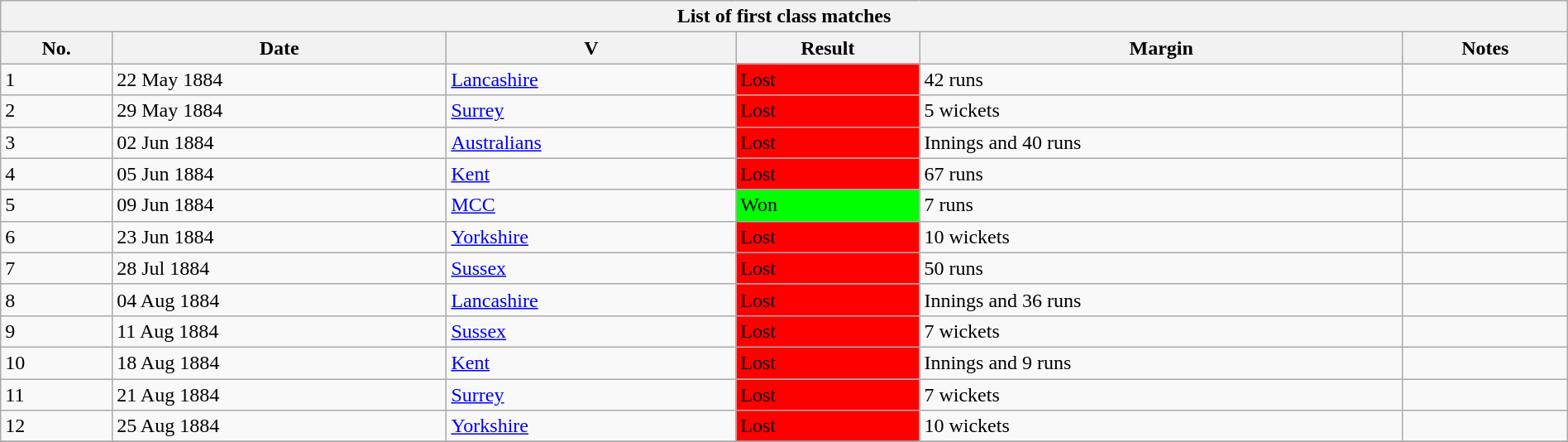<table class="wikitable" width="100%">
<tr>
<th bgcolor="#efefef" colspan=6>List of  first class matches</th>
</tr>
<tr bgcolor="#efefef">
<th>No.</th>
<th>Date</th>
<th>V</th>
<th>Result</th>
<th>Margin</th>
<th>Notes</th>
</tr>
<tr>
<td>1</td>
<td>22 May 1884</td>
<td><a href='#'>Lancashire</a> <br> </td>
<td bgcolor="#FF0000">Lost</td>
<td>42 runs</td>
<td></td>
</tr>
<tr>
<td>2</td>
<td>29 May 1884</td>
<td><a href='#'>Surrey</a> <br> </td>
<td bgcolor="#FF0000">Lost</td>
<td>5 wickets</td>
<td></td>
</tr>
<tr>
<td>3</td>
<td>02 Jun 1884</td>
<td><a href='#'>Australians</a> <br> </td>
<td bgcolor="#FF0000">Lost</td>
<td>Innings and 40 runs</td>
<td></td>
</tr>
<tr>
<td>4</td>
<td>05 Jun 1884</td>
<td><a href='#'>Kent</a> <br></td>
<td bgcolor="#FF0000">Lost</td>
<td>67 runs</td>
<td></td>
</tr>
<tr>
<td>5</td>
<td>09 Jun 1884</td>
<td><a href='#'>MCC</a>   <br> </td>
<td bgcolor="#00FF00">Won</td>
<td>7 runs</td>
<td></td>
</tr>
<tr>
<td>6</td>
<td>23 Jun 1884</td>
<td><a href='#'>Yorkshire</a><br> </td>
<td bgcolor="#FF0000">Lost</td>
<td>10 wickets</td>
<td></td>
</tr>
<tr>
<td>7</td>
<td>28 Jul 1884</td>
<td><a href='#'>Sussex</a>  <br> </td>
<td bgcolor="#FF0000">Lost</td>
<td>50 runs</td>
<td></td>
</tr>
<tr>
<td>8</td>
<td>04 Aug 1884</td>
<td><a href='#'>Lancashire</a> <br> </td>
<td bgcolor="#FF0000">Lost</td>
<td>Innings and 36 runs</td>
<td></td>
</tr>
<tr>
<td>9</td>
<td>11 Aug 1884</td>
<td><a href='#'>Sussex</a>  <br> </td>
<td bgcolor="#FF0000">Lost</td>
<td>7 wickets</td>
<td></td>
</tr>
<tr>
<td>10</td>
<td>18 Aug 1884</td>
<td><a href='#'>Kent</a> <br> </td>
<td bgcolor="#FF0000">Lost</td>
<td>Innings and 9 runs</td>
<td></td>
</tr>
<tr>
<td>11</td>
<td>21 Aug 1884</td>
<td><a href='#'>Surrey</a><br> </td>
<td bgcolor="#FF0000">Lost</td>
<td>7 wickets</td>
<td></td>
</tr>
<tr>
<td>12</td>
<td>25 Aug 1884</td>
<td><a href='#'>Yorkshire</a><br></td>
<td bgcolor="#FF0000">Lost</td>
<td>10 wickets</td>
<td></td>
</tr>
<tr>
</tr>
</table>
